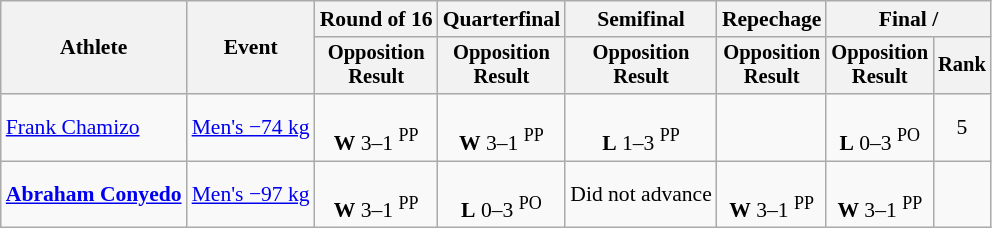<table class="wikitable" style="font-size:90%">
<tr>
<th rowspan=2>Athlete</th>
<th rowspan=2>Event</th>
<th>Round of 16</th>
<th>Quarterfinal</th>
<th>Semifinal</th>
<th>Repechage</th>
<th colspan=2>Final / </th>
</tr>
<tr style="font-size: 95%">
<th>Opposition<br>Result</th>
<th>Opposition<br>Result</th>
<th>Opposition<br>Result</th>
<th>Opposition<br>Result</th>
<th>Opposition<br>Result</th>
<th>Rank</th>
</tr>
<tr align=center>
<td align=left><a href='#'>Frank Chamizo</a></td>
<td align=left><a href='#'>Men's −74 kg</a></td>
<td><br><strong>W</strong> 3–1 <sup>PP</sup></td>
<td><br><strong>W</strong> 3–1 <sup>PP</sup></td>
<td><br><strong>L</strong> 1–3 <sup>PP</sup></td>
<td></td>
<td><br><strong>L</strong> 0–3 <sup>PO</sup></td>
<td>5</td>
</tr>
<tr align=center>
<td align=left><strong><a href='#'>Abraham Conyedo</a></strong></td>
<td align=left><a href='#'>Men's −97 kg</a></td>
<td><br><strong>W</strong> 3–1 <sup>PP</sup></td>
<td><br><strong>L</strong> 0–3 <sup>PO</sup></td>
<td>Did not advance</td>
<td><br><strong>W</strong> 3–1 <sup>PP</sup></td>
<td><br><strong>W</strong> 3–1 <sup>PP</sup></td>
<td></td>
</tr>
</table>
